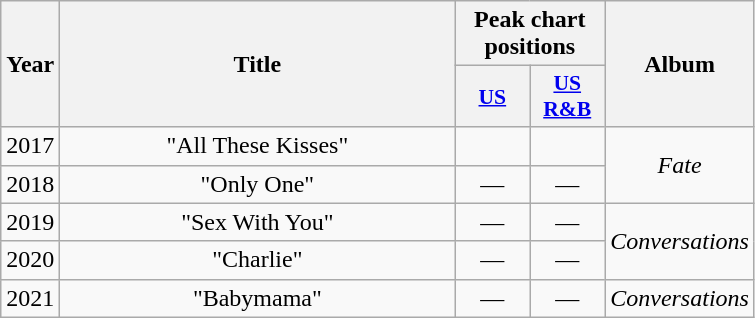<table class="wikitable plainrowheaders" style="text-align:center;">
<tr>
<th scope="col" rowspan="2">Year</th>
<th scope="col" rowspan="2" style="width:16em;">Title</th>
<th scope="col" colspan="2">Peak chart positions</th>
<th scope="col" rowspan="2">Album</th>
</tr>
<tr>
<th scope="col" style="width:3em;font-size:90%;"><a href='#'>US</a></th>
<th scope="col" style="width:3em;font-size:90%;"><a href='#'>US R&B</a></th>
</tr>
<tr>
<td>2017</td>
<td>"All These Kisses"</td>
<td></td>
<td></td>
<td rowspan="2"><em>Fate</em></td>
</tr>
<tr>
<td>2018</td>
<td>"Only One"</td>
<td>—</td>
<td>—</td>
</tr>
<tr>
<td>2019</td>
<td>"Sex With You"</td>
<td>—</td>
<td>—</td>
<td rowspan="2"><em>Conversations</em></td>
</tr>
<tr>
<td>2020</td>
<td>"Charlie"</td>
<td>—</td>
<td>—</td>
</tr>
<tr>
<td>2021</td>
<td>"Babymama"</td>
<td>—</td>
<td>—</td>
<td rowspan="2"><em>Conversations</em></td>
</tr>
</table>
